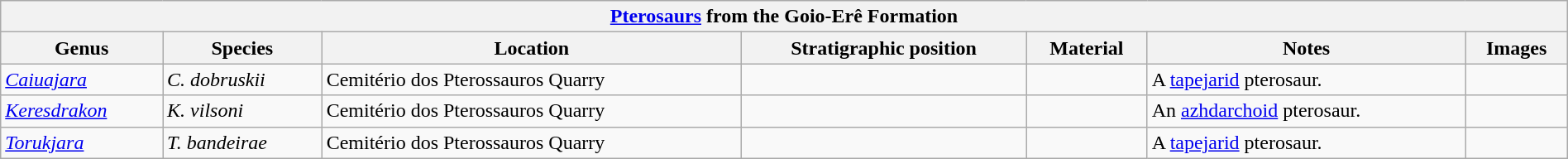<table class="wikitable"  style="margin:auto; width:100%;">
<tr>
<th colspan="7" align="center"><strong><a href='#'>Pterosaurs</a> from the Goio-Erê Formation</strong></th>
</tr>
<tr>
<th>Genus</th>
<th>Species</th>
<th>Location</th>
<th>Stratigraphic position</th>
<th>Material</th>
<th>Notes</th>
<th>Images</th>
</tr>
<tr>
<td><em><a href='#'>Caiuajara</a></em></td>
<td><em>C. dobruskii</em></td>
<td>Cemitério dos Pterossauros Quarry</td>
<td></td>
<td></td>
<td>A <a href='#'>tapejarid</a> pterosaur.</td>
<td></td>
</tr>
<tr>
<td><em><a href='#'>Keresdrakon</a></em></td>
<td><em>K. vilsoni</em></td>
<td>Cemitério dos Pterossauros Quarry</td>
<td></td>
<td></td>
<td>An <a href='#'>azhdarchoid</a> pterosaur.</td>
<td></td>
</tr>
<tr>
<td><em><a href='#'>Torukjara</a></em></td>
<td><em>T. bandeirae</em></td>
<td>Cemitério dos Pterossauros Quarry</td>
<td></td>
<td></td>
<td>A <a href='#'>tapejarid</a> pterosaur.</td>
<td></td>
</tr>
</table>
